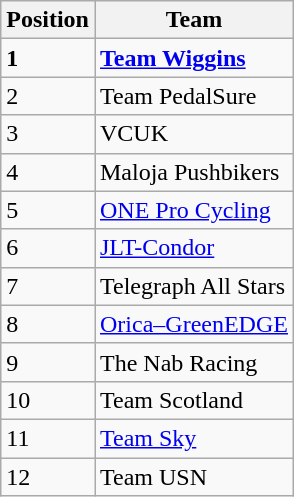<table class="wikitable">
<tr>
<th>Position</th>
<th>Team</th>
</tr>
<tr>
<td><strong>1</strong></td>
<td><strong><a href='#'>Team Wiggins</a></strong></td>
</tr>
<tr>
<td>2</td>
<td>Team PedalSure</td>
</tr>
<tr>
<td>3</td>
<td>VCUK</td>
</tr>
<tr>
<td>4</td>
<td>Maloja Pushbikers</td>
</tr>
<tr>
<td>5</td>
<td><a href='#'>ONE Pro Cycling</a></td>
</tr>
<tr>
<td>6</td>
<td><a href='#'>JLT-Condor</a></td>
</tr>
<tr>
<td>7</td>
<td>Telegraph All Stars</td>
</tr>
<tr>
<td>8</td>
<td><a href='#'>Orica–GreenEDGE</a></td>
</tr>
<tr>
<td>9</td>
<td>The Nab Racing</td>
</tr>
<tr>
<td>10</td>
<td>Team Scotland</td>
</tr>
<tr>
<td>11</td>
<td><a href='#'>Team Sky</a></td>
</tr>
<tr>
<td>12</td>
<td>Team USN</td>
</tr>
</table>
